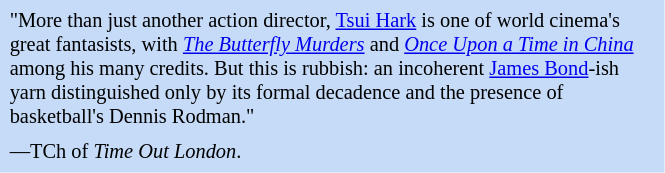<table class="toccolours" style="float: right; margin-left: 1em; margin-right: 2em; font-size: 85%; background:#c6dbf7; color:black; width:40em; max-width: 35%;" cellspacing="5">
<tr>
<td style="text-align: left;">"More than just another action director, <a href='#'>Tsui Hark</a> is one of world cinema's great fantasists, with <em><a href='#'>The Butterfly Murders</a></em> and <em><a href='#'>Once Upon a Time in China</a></em> among his many credits. But this is rubbish: an incoherent <a href='#'>James Bond</a>-ish yarn distinguished only by its formal decadence and the presence of basketball's Dennis Rodman."</td>
</tr>
<tr>
<td style="text-align: left;">—TCh of <em>Time Out London</em>.</td>
</tr>
</table>
